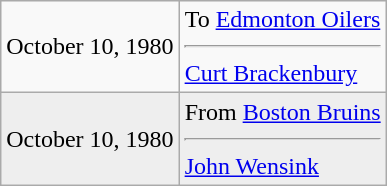<table class="wikitable">
<tr>
<td>October 10, 1980</td>
<td valign="top">To <a href='#'>Edmonton Oilers</a><hr><a href='#'>Curt Brackenbury</a></td>
</tr>
<tr style="background:#eee;">
<td>October 10, 1980</td>
<td valign="top">From <a href='#'>Boston Bruins</a><hr><a href='#'>John Wensink</a></td>
</tr>
</table>
